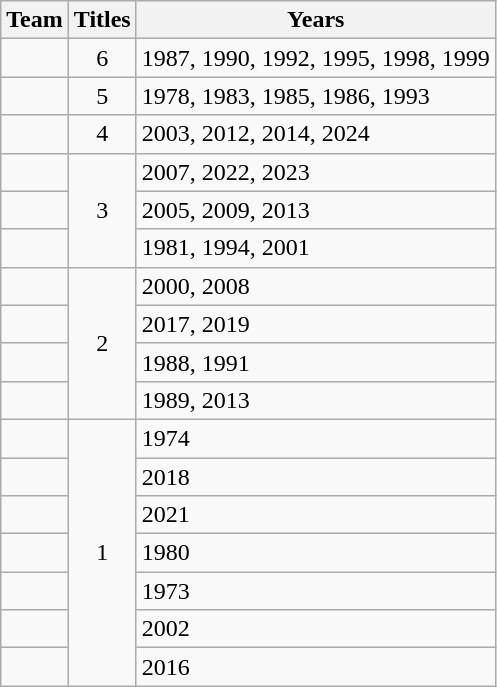<table class="wikitable sortable" style="text-align:center ">
<tr>
<th>Team</th>
<th>Titles</th>
<th>Years</th>
</tr>
<tr>
<td style=><strong></strong></td>
<td>6</td>
<td align=left>1987, 1990, 1992, 1995, 1998, 1999</td>
</tr>
<tr>
<td style=><strong></strong></td>
<td>5</td>
<td align=left>1978, 1983, 1985, 1986, 1993</td>
</tr>
<tr>
<td style=><strong></strong></td>
<td>4</td>
<td align=left>2003, 2012, 2014, 2024</td>
</tr>
<tr>
<td style=><strong></strong></td>
<td rowspan=3>3</td>
<td align=left>2007, 2022, 2023</td>
</tr>
<tr>
<td style=><strong></strong></td>
<td align=left>2005, 2009, 2013</td>
</tr>
<tr>
<td style=><strong></strong></td>
<td align=left>1981, 1994, 2001</td>
</tr>
<tr>
<td style=><strong></strong></td>
<td rowspan=4>2</td>
<td align=left>2000, 2008</td>
</tr>
<tr>
<td style=><strong></strong></td>
<td align=left>2017, 2019</td>
</tr>
<tr>
<td style=><strong></strong></td>
<td align=left>1988, 1991</td>
</tr>
<tr>
<td style=><strong></strong></td>
<td align=left>1989, 2013</td>
</tr>
<tr>
<td style=><strong></strong></td>
<td rowspan=7>1</td>
<td align=left>1974</td>
</tr>
<tr>
<td style=><strong></strong></td>
<td align=left>2018</td>
</tr>
<tr>
<td style=><strong></strong></td>
<td align=left>2021</td>
</tr>
<tr>
<td style=><strong></strong></td>
<td align=left>1980</td>
</tr>
<tr>
<td style=><strong></strong></td>
<td align=left>1973</td>
</tr>
<tr>
<td style=><strong></strong></td>
<td align=left>2002</td>
</tr>
<tr>
<td style=><strong></strong></td>
<td align=left>2016</td>
</tr>
</table>
